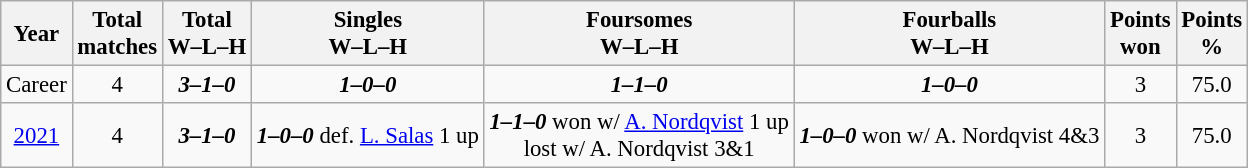<table class="wikitable" style="text-align:center; font-size: 95%;">
<tr>
<th>Year</th>
<th>Total<br>matches</th>
<th>Total<br>W–L–H</th>
<th>Singles<br>W–L–H</th>
<th>Foursomes<br>W–L–H</th>
<th>Fourballs<br>W–L–H</th>
<th>Points<br>won</th>
<th>Points<br>%</th>
</tr>
<tr>
<td>Career</td>
<td>4</td>
<td><strong><em>3–1–0</em></strong></td>
<td><strong><em>1–0–0</em></strong></td>
<td><strong><em>1–1–0</em></strong></td>
<td><strong><em>1–0–0</em></strong></td>
<td>3</td>
<td>75.0</td>
</tr>
<tr>
<td><a href='#'>2021</a></td>
<td>4</td>
<td><strong><em>3–1–0</em></strong></td>
<td><strong><em>1–0–0</em></strong> def. <a href='#'>L. Salas</a> 1 up</td>
<td><strong><em>1–1–0</em></strong> won w/ <a href='#'>A. Nordqvist</a> 1 up <br>lost w/ A. Nordqvist 3&1</td>
<td><strong><em>1–0–0</em></strong> won w/ A. Nordqvist 4&3</td>
<td>3</td>
<td>75.0</td>
</tr>
</table>
